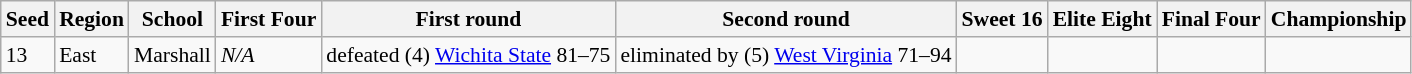<table class="sortable wikitable" style="white-space:nowrap; font-size:90%;">
<tr>
<th>Seed</th>
<th>Region</th>
<th>School</th>
<th>First Four</th>
<th>First round</th>
<th>Second round</th>
<th>Sweet 16</th>
<th>Elite Eight</th>
<th>Final Four</th>
<th>Championship</th>
</tr>
<tr>
<td>13</td>
<td>East</td>
<td>Marshall</td>
<td><em>N/A</em></td>
<td>defeated (4) <a href='#'>Wichita State</a> 81–75</td>
<td>eliminated by (5) <a href='#'>West Virginia</a> 71–94</td>
<td></td>
<td></td>
<td></td>
<td></td>
</tr>
</table>
